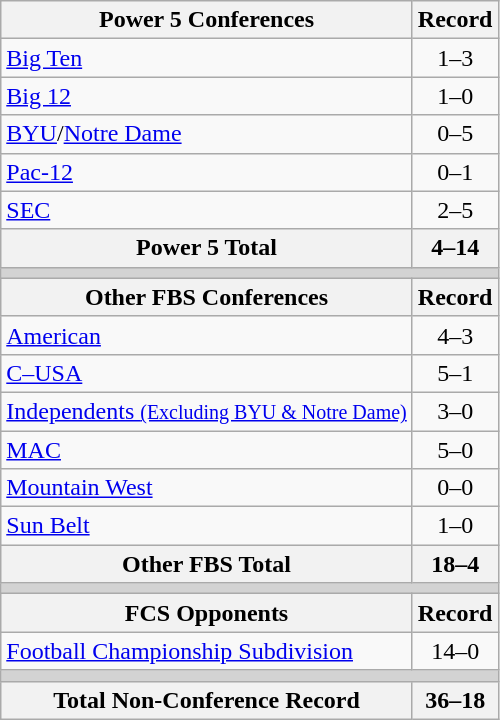<table class="wikitable">
<tr>
<th>Power 5 Conferences</th>
<th>Record</th>
</tr>
<tr>
<td><a href='#'>Big Ten</a></td>
<td align=center>1–3</td>
</tr>
<tr>
<td><a href='#'>Big 12</a></td>
<td align=center>1–0</td>
</tr>
<tr>
<td><a href='#'>BYU</a>/<a href='#'>Notre Dame</a></td>
<td align=center>0–5</td>
</tr>
<tr>
<td><a href='#'>Pac-12</a></td>
<td align=center>0–1</td>
</tr>
<tr>
<td><a href='#'>SEC</a></td>
<td align=center>2–5</td>
</tr>
<tr>
<th>Power 5 Total</th>
<th>4–14</th>
</tr>
<tr>
<th colspan="2" style="background:lightgrey;"></th>
</tr>
<tr>
<th>Other FBS Conferences</th>
<th>Record</th>
</tr>
<tr>
<td><a href='#'>American</a></td>
<td align=center>4–3</td>
</tr>
<tr>
<td><a href='#'>C–USA</a></td>
<td align=center>5–1</td>
</tr>
<tr>
<td><a href='#'>Independents <small>(Excluding BYU & Notre Dame)</small></a></td>
<td align=center>3–0</td>
</tr>
<tr>
<td><a href='#'>MAC</a></td>
<td align=center>5–0</td>
</tr>
<tr>
<td><a href='#'>Mountain West</a></td>
<td align=center>0–0</td>
</tr>
<tr>
<td><a href='#'>Sun Belt</a></td>
<td align=center>1–0</td>
</tr>
<tr>
<th>Other FBS Total</th>
<th>18–4</th>
</tr>
<tr>
<th colspan="2" style="background:lightgrey;"></th>
</tr>
<tr>
<th>FCS Opponents</th>
<th>Record</th>
</tr>
<tr>
<td><a href='#'>Football Championship Subdivision</a></td>
<td align=center>14–0</td>
</tr>
<tr>
<th colspan="2" style="background:lightgrey;"></th>
</tr>
<tr>
<th>Total Non-Conference Record</th>
<th>36–18</th>
</tr>
</table>
